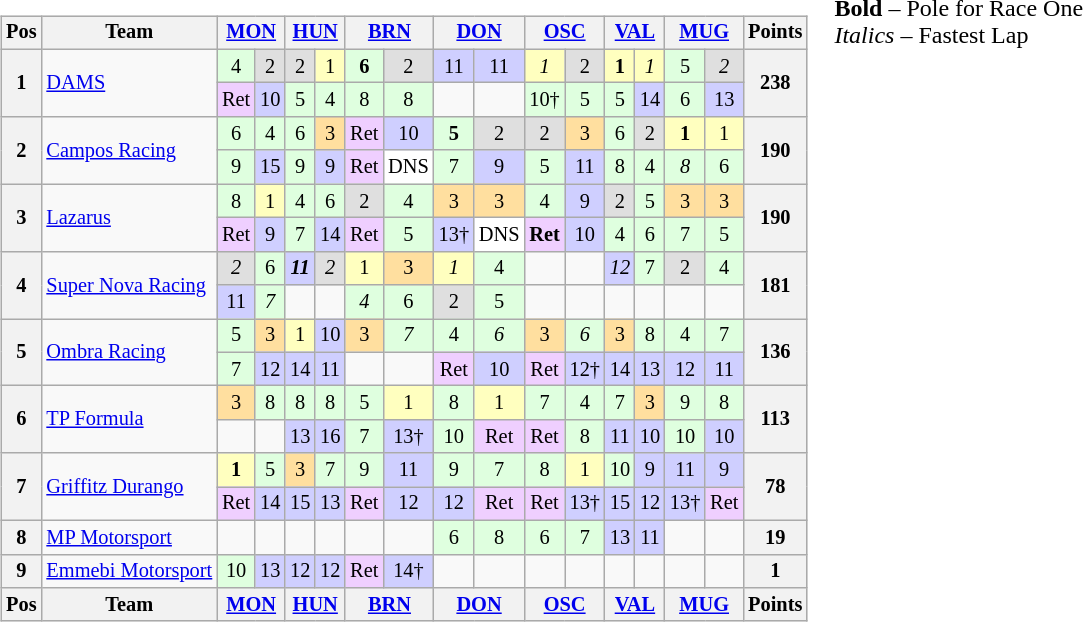<table>
<tr>
<td><br><table class="wikitable" style="font-size: 85%; text-align: center;">
<tr valign="top">
<th valign=middle>Pos</th>
<th valign=middle>Team</th>
<th colspan=2><a href='#'>MON</a><br></th>
<th colspan=2><a href='#'>HUN</a><br></th>
<th colspan=2><a href='#'>BRN</a><br></th>
<th colspan=2><a href='#'>DON</a><br></th>
<th colspan=2><a href='#'>OSC</a><br></th>
<th colspan=2><a href='#'>VAL</a><br></th>
<th colspan=2><a href='#'>MUG</a><br></th>
<th valign=middle>Points</th>
</tr>
<tr>
<th rowspan=2>1</th>
<td align="left" rowspan=2> <a href='#'>DAMS</a></td>
<td style="background:#DFFFDF;">4</td>
<td style="background:#DFDFDF;">2</td>
<td style="background:#DFDFDF;">2</td>
<td style="background:#FFFFBF;">1</td>
<td style="background:#DFFFDF;"><strong>6</strong></td>
<td style="background:#DFDFDF;">2</td>
<td style="background:#CFCFFF;">11</td>
<td style="background:#CFCFFF;">11</td>
<td style="background:#FFFFBF;"><em>1</em></td>
<td style="background:#DFDFDF;">2</td>
<td style="background:#FFFFBF;"><strong>1</strong></td>
<td style="background:#FFFFBF;"><em>1</em></td>
<td style="background:#DFFFDF;">5</td>
<td style="background:#DFDFDF;"><em>2</em></td>
<th rowspan="2" align="right"><strong>238</strong></th>
</tr>
<tr>
<td style="background:#EFCFFF;">Ret</td>
<td style="background:#CFCFFF;">10</td>
<td style="background:#DFFFDF;">5</td>
<td style="background:#DFFFDF;">4</td>
<td style="background:#DFFFDF;">8</td>
<td style="background:#DFFFDF;">8</td>
<td></td>
<td></td>
<td style="background:#DFFFDF;">10†</td>
<td style="background:#DFFFDF;">5</td>
<td style="background:#DFFFDF;">5</td>
<td style="background:#CFCFFF;">14</td>
<td style="background:#DFFFDF;">6</td>
<td style="background:#CFCFFF;">13</td>
</tr>
<tr>
<th rowspan=2>2</th>
<td align="left" rowspan=2> <a href='#'>Campos Racing</a></td>
<td style="background:#DFFFDF;">6</td>
<td style="background:#DFFFDF;">4</td>
<td style="background:#DFFFDF;">6</td>
<td style="background:#FFDF9F;">3</td>
<td style="background:#EFCFFF;">Ret</td>
<td style="background:#CFCFFF;">10</td>
<td style="background:#DFFFDF;"><strong>5</strong></td>
<td style="background:#DFDFDF;">2</td>
<td style="background:#DFDFDF;">2</td>
<td style="background:#FFDF9F;">3</td>
<td style="background:#DFFFDF;">6</td>
<td style="background:#DFDFDF;">2</td>
<td style="background:#FFFFBF;"><strong>1</strong></td>
<td style="background:#FFFFBF;">1</td>
<th rowspan="2" align="right"><strong>190</strong></th>
</tr>
<tr>
<td style="background:#DFFFDF;">9</td>
<td style="background:#CFCFFF;">15</td>
<td style="background:#DFFFDF;">9</td>
<td style="background:#CFCFFF;">9</td>
<td style="background:#EFCFFF;">Ret</td>
<td style="background:#FFFFFF;">DNS</td>
<td style="background:#DFFFDF;">7</td>
<td style="background:#CFCFFF;">9</td>
<td style="background:#DFFFDF;">5</td>
<td style="background:#CFCFFF;">11</td>
<td style="background:#DFFFDF;">8</td>
<td style="background:#DFFFDF;">4</td>
<td style="background:#DFFFDF;"><em>8</em></td>
<td style="background:#DFFFDF;">6</td>
</tr>
<tr>
<th rowspan=2>3</th>
<td align="left" rowspan=2> <a href='#'>Lazarus</a></td>
<td style="background:#DFFFDF;">8</td>
<td style="background:#FFFFBF;">1</td>
<td style="background:#DFFFDF;">4</td>
<td style="background:#DFFFDF;">6</td>
<td style="background:#DFDFDF;">2</td>
<td style="background:#DFFFDF;">4</td>
<td style="background:#FFDF9F;">3</td>
<td style="background:#FFDF9F;">3</td>
<td style="background:#DFFFDF;">4</td>
<td style="background:#CFCFFF;">9</td>
<td style="background:#DFDFDF;">2</td>
<td style="background:#DFFFDF;">5</td>
<td style="background:#FFDF9F;">3</td>
<td style="background:#FFDF9F;">3</td>
<th rowspan="2" align="right"><strong>190</strong></th>
</tr>
<tr>
<td style="background:#EFCFFF;">Ret</td>
<td style="background:#CFCFFF;">9</td>
<td style="background:#DFFFDF;">7</td>
<td style="background:#CFCFFF;">14</td>
<td style="background:#EFCFFF;">Ret</td>
<td style="background:#DFFFDF;">5</td>
<td style="background:#CFCFFF;">13†</td>
<td style="background:#FFFFFF;">DNS</td>
<td style="background:#EFCFFF;"><strong>Ret</strong></td>
<td style="background:#CFCFFF;">10</td>
<td style="background:#DFFFDF;">4</td>
<td style="background:#DFFFDF;">6</td>
<td style="background:#DFFFDF;">7</td>
<td style="background:#DFFFDF;">5</td>
</tr>
<tr>
<th rowspan=2>4</th>
<td align="left" rowspan=2> <a href='#'>Super Nova Racing</a></td>
<td style="background:#DFDFDF;"><em>2</em></td>
<td style="background:#DFFFDF;">6</td>
<td style="background:#CFCFFF;"><strong><em>11</em></strong></td>
<td style="background:#DFDFDF;"><em>2</em></td>
<td style="background:#FFFFBF;">1</td>
<td style="background:#FFDF9F;">3</td>
<td style="background:#FFFFBF;"><em>1</em></td>
<td style="background:#DFFFDF;">4</td>
<td></td>
<td></td>
<td style="background:#CFCFFF;"><em>12</em></td>
<td style="background:#DFFFDF;">7</td>
<td style="background:#DFDFDF;">2</td>
<td style="background:#DFFFDF;">4</td>
<th rowspan="2" align="right"><strong>181</strong></th>
</tr>
<tr>
<td style="background:#CFCFFF;">11</td>
<td style="background:#DFFFDF;"><em>7</em></td>
<td></td>
<td></td>
<td style="background:#DFFFDF;"><em>4</em></td>
<td style="background:#DFFFDF;">6</td>
<td style="background:#DFDFDF;">2</td>
<td style="background:#DFFFDF;">5</td>
<td></td>
<td></td>
<td></td>
<td></td>
<td></td>
<td></td>
</tr>
<tr>
<th rowspan=2>5</th>
<td align="left" rowspan=2> <a href='#'>Ombra Racing</a></td>
<td style="background:#DFFFDF;">5</td>
<td style="background:#FFDF9F;">3</td>
<td style="background:#FFFFBF;">1</td>
<td style="background:#CFCFFF;">10</td>
<td style="background:#FFDF9F;">3</td>
<td style="background:#DFFFDF;"><em>7</em></td>
<td style="background:#DFFFDF;">4</td>
<td style="background:#DFFFDF;"><em>6</em></td>
<td style="background:#FFDF9F;">3</td>
<td style="background:#DFFFDF;"><em>6</em></td>
<td style="background:#FFDF9F;">3</td>
<td style="background:#DFFFDF;">8</td>
<td style="background:#DFFFDF;">4</td>
<td style="background:#DFFFDF;">7</td>
<th rowspan="2" align="right"><strong>136</strong></th>
</tr>
<tr>
<td style="background:#DFFFDF;">7</td>
<td style="background:#CFCFFF;">12</td>
<td style="background:#CFCFFF;">14</td>
<td style="background:#CFCFFF;">11</td>
<td></td>
<td></td>
<td style="background:#EFCFFF;">Ret</td>
<td style="background:#CFCFFF;">10</td>
<td style="background:#EFCFFF;">Ret</td>
<td style="background:#CFCFFF;">12†</td>
<td style="background:#CFCFFF;">14</td>
<td style="background:#CFCFFF;">13</td>
<td style="background:#CFCFFF;">12</td>
<td style="background:#CFCFFF;">11</td>
</tr>
<tr>
<th rowspan=2>6</th>
<td align="left" rowspan=2> <a href='#'>TP Formula</a></td>
<td style="background:#FFDF9F;">3</td>
<td style="background:#DFFFDF;">8</td>
<td style="background:#DFFFDF;">8</td>
<td style="background:#DFFFDF;">8</td>
<td style="background:#DFFFDF;">5</td>
<td style="background:#FFFFBF;">1</td>
<td style="background:#DFFFDF;">8</td>
<td style="background:#FFFFBF;">1</td>
<td style="background:#DFFFDF;">7</td>
<td style="background:#DFFFDF;">4</td>
<td style="background:#DFFFDF;">7</td>
<td style="background:#FFDF9F;">3</td>
<td style="background:#DFFFDF;">9</td>
<td style="background:#DFFFDF;">8</td>
<th rowspan="2" align="right"><strong>113</strong></th>
</tr>
<tr>
<td></td>
<td></td>
<td style="background:#CFCFFF;">13</td>
<td style="background:#CFCFFF;">16</td>
<td style="background:#DFFFDF;">7</td>
<td style="background:#CFCFFF;">13†</td>
<td style="background:#DFFFDF;">10</td>
<td style="background:#EFCFFF;">Ret</td>
<td style="background:#EFCFFF;">Ret</td>
<td style="background:#DFFFDF;">8</td>
<td style="background:#CFCFFF;">11</td>
<td style="background:#CFCFFF;">10</td>
<td style="background:#DFFFDF;">10</td>
<td style="background:#CFCFFF;">10</td>
</tr>
<tr>
<th rowspan=2>7</th>
<td align="left" rowspan=2> <a href='#'>Griffitz Durango</a></td>
<td style="background:#FFFFBF;"><strong>1</strong></td>
<td style="background:#DFFFDF;">5</td>
<td style="background:#FFDF9F;">3</td>
<td style="background:#DFFFDF;">7</td>
<td style="background:#DFFFDF;">9</td>
<td style="background:#CFCFFF;">11</td>
<td style="background:#DFFFDF;">9</td>
<td style="background:#DFFFDF;">7</td>
<td style="background:#DFFFDF;">8</td>
<td style="background:#FFFFBF;">1</td>
<td style="background:#DFFFDF;">10</td>
<td style="background:#CFCFFF;">9</td>
<td style="background:#CFCFFF;">11</td>
<td style="background:#CFCFFF;">9</td>
<th rowspan="2" align="right"><strong>78</strong></th>
</tr>
<tr>
<td style="background:#EFCFFF;">Ret</td>
<td style="background:#CFCFFF;">14</td>
<td style="background:#CFCFFF;">15</td>
<td style="background:#CFCFFF;">13</td>
<td style="background:#EFCFFF;">Ret</td>
<td style="background:#CFCFFF;">12</td>
<td style="background:#CFCFFF;">12</td>
<td style="background:#EFCFFF;">Ret</td>
<td style="background:#EFCFFF;">Ret</td>
<td style="background:#CFCFFF;">13†</td>
<td style="background:#CFCFFF;">15</td>
<td style="background:#CFCFFF;">12</td>
<td style="background:#CFCFFF;">13†</td>
<td style="background:#EFCFFF;">Ret</td>
</tr>
<tr>
<th>8</th>
<td align="left"> <a href='#'>MP Motorsport</a></td>
<td></td>
<td></td>
<td></td>
<td></td>
<td></td>
<td></td>
<td style="background:#DFFFDF;">6</td>
<td style="background:#DFFFDF;">8</td>
<td style="background:#DFFFDF;">6</td>
<td style="background:#DFFFDF;">7</td>
<td style="background:#CFCFFF;">13</td>
<td style="background:#CFCFFF;">11</td>
<td></td>
<td></td>
<th align="right"><strong>19</strong></th>
</tr>
<tr>
<th>9</th>
<td align="left" nowrap> <a href='#'>Emmebi Motorsport</a></td>
<td style="background:#DFFFDF;">10</td>
<td style="background:#CFCFFF;">13</td>
<td style="background:#CFCFFF;">12</td>
<td style="background:#CFCFFF;">12</td>
<td style="background:#EFCFFF;">Ret</td>
<td style="background:#CFCFFF;">14†</td>
<td></td>
<td></td>
<td></td>
<td></td>
<td></td>
<td></td>
<td></td>
<td></td>
<th align="right"><strong>1</strong></th>
</tr>
<tr valign="top">
<th valign=middle>Pos</th>
<th valign=middle>Team</th>
<th colspan=2><a href='#'>MON</a><br></th>
<th colspan=2><a href='#'>HUN</a><br></th>
<th colspan=2><a href='#'>BRN</a><br></th>
<th colspan=2><a href='#'>DON</a><br></th>
<th colspan=2><a href='#'>OSC</a><br></th>
<th colspan=2><a href='#'>VAL</a><br></th>
<th colspan=2><a href='#'>MUG</a><br></th>
<th valign=middle>Points</th>
</tr>
</table>
</td>
<td valign="top"><br>
<span><strong>Bold</strong> – Pole for Race One<br>
<em>Italics</em> – Fastest Lap</span></td>
</tr>
</table>
